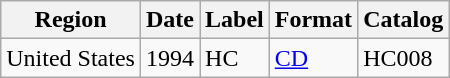<table class="wikitable">
<tr>
<th>Region</th>
<th>Date</th>
<th>Label</th>
<th>Format</th>
<th>Catalog</th>
</tr>
<tr>
<td>United States</td>
<td>1994</td>
<td>HC</td>
<td><a href='#'>CD</a></td>
<td>HC008</td>
</tr>
</table>
